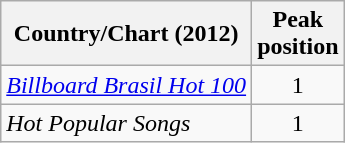<table class="wikitable sortable">
<tr>
<th>Country/Chart (2012)</th>
<th>Peak<br>position</th>
</tr>
<tr>
<td><em><a href='#'>Billboard Brasil Hot 100</a></em></td>
<td style="text-align:center;">1</td>
</tr>
<tr>
<td><em>Hot Popular Songs</em></td>
<td style="text-align:center;">1</td>
</tr>
</table>
